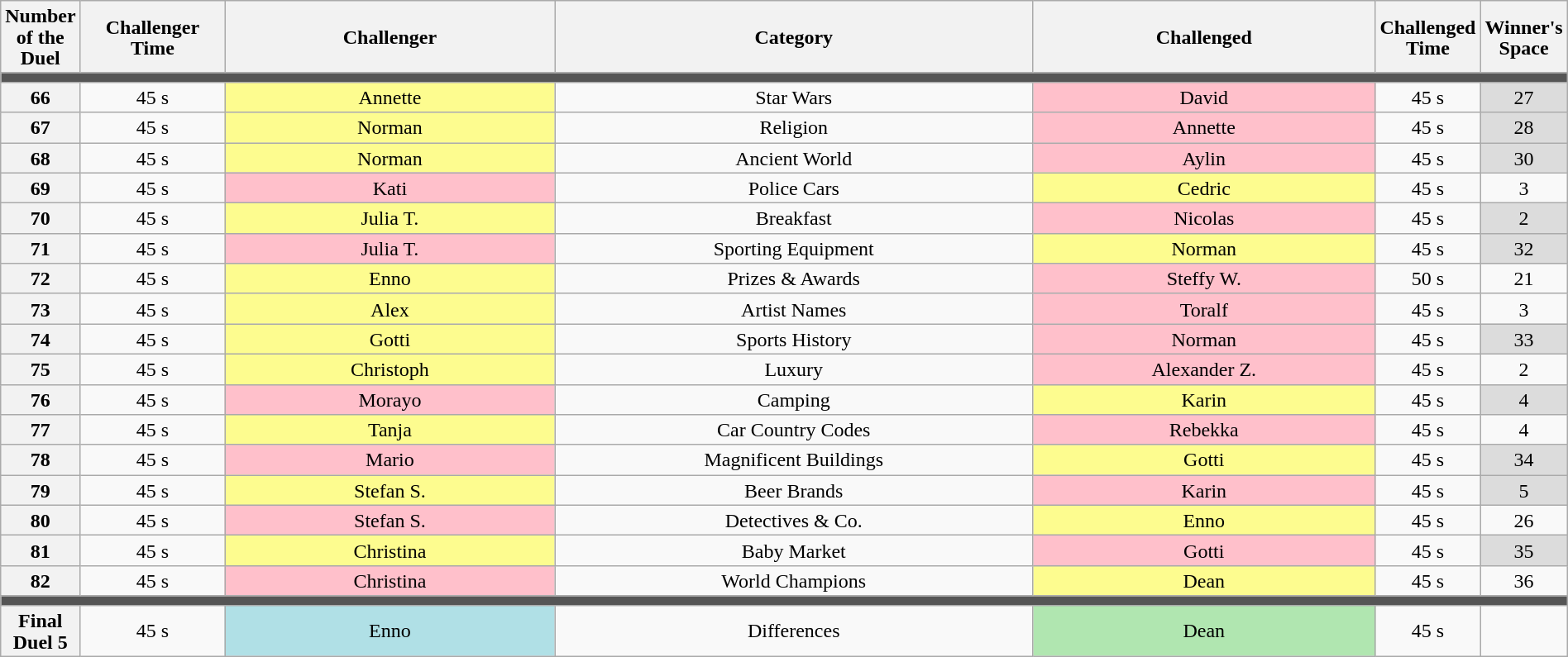<table class="wikitable" style="text-align:center; line-height:17px; width:100%">
<tr>
<th rowspan="1" scope="col" style="width:02%">Number of the Duel</th>
<th rowspan="1" scope="col" style="width:10%">Challenger Time</th>
<th rowspan="1" scope="col" style="width:25%">Challenger</th>
<th rowspan="1" scope="col" style="width:37%">Category</th>
<th rowspan="1" scope="col" style="width:31%">Challenged</th>
<th rowspan="1" scope="col" style="width:10%">Challenged Time</th>
<th rowspan="1" scope="col" style="width:25%">Winner's Space</th>
</tr>
<tr>
<td colspan="7" style="background:#555"></td>
</tr>
<tr>
<th>66</th>
<td>45 s</td>
<td style="background:#fdfc8f;">Annette</td>
<td>Star Wars</td>
<td style="background:pink;">David</td>
<td>45 s</td>
<td style="background:#DCDCDC;">27</td>
</tr>
<tr>
<th>67</th>
<td>45 s</td>
<td style="background:#fdfc8f;">Norman</td>
<td>Religion</td>
<td style="background:pink;">Annette</td>
<td>45 s</td>
<td style="background:#DCDCDC;">28</td>
</tr>
<tr>
<th>68</th>
<td>45 s</td>
<td style="background:#fdfc8f;">Norman</td>
<td>Ancient World</td>
<td style="background:pink;">Aylin</td>
<td>45 s</td>
<td style="background:#DCDCDC;">30</td>
</tr>
<tr>
<th>69</th>
<td>45 s</td>
<td style="background:pink;">Kati</td>
<td>Police Cars</td>
<td style="background:#fdfc8f;">Cedric</td>
<td>45 s</td>
<td>3</td>
</tr>
<tr>
<th>70</th>
<td>45 s</td>
<td style="background:#fdfc8f;">Julia T.</td>
<td>Breakfast</td>
<td style="background:pink;">Nicolas</td>
<td>45 s</td>
<td style="background:#DCDCDC;">2</td>
</tr>
<tr>
<th>71</th>
<td>45 s</td>
<td style="background:pink;">Julia T.</td>
<td>Sporting Equipment</td>
<td style="background:#fdfc8f;">Norman</td>
<td>45 s</td>
<td style="background:#DCDCDC;">32</td>
</tr>
<tr>
<th>72</th>
<td>45 s</td>
<td style="background:#fdfc8f;">Enno</td>
<td>Prizes & Awards</td>
<td style="background:pink;">Steffy W.</td>
<td>50 s</td>
<td>21</td>
</tr>
<tr>
<th>73</th>
<td>45 s</td>
<td style="background:#fdfc8f;">Alex</td>
<td>Artist Names</td>
<td style="background:pink;">Toralf</td>
<td>45 s</td>
<td>3</td>
</tr>
<tr>
<th>74</th>
<td>45 s</td>
<td style="background:#fdfc8f;">Gotti</td>
<td>Sports History</td>
<td style="background:pink;">Norman</td>
<td>45 s</td>
<td style="background:#DCDCDC;">33</td>
</tr>
<tr>
<th>75</th>
<td>45 s</td>
<td style="background:#fdfc8f;">Christoph</td>
<td>Luxury</td>
<td style="background:pink;">Alexander Z.</td>
<td>45 s</td>
<td>2</td>
</tr>
<tr>
<th>76</th>
<td>45 s</td>
<td style="background:pink;">Morayo</td>
<td>Camping</td>
<td style="background:#fdfc8f;">Karin</td>
<td>45 s</td>
<td style="background:#DCDCDC;">4</td>
</tr>
<tr>
<th>77</th>
<td>45 s</td>
<td style="background:#fdfc8f;">Tanja</td>
<td>Car Country Codes</td>
<td style="background:pink;">Rebekka</td>
<td>45 s</td>
<td>4</td>
</tr>
<tr>
<th>78</th>
<td>45 s</td>
<td style="background:pink;">Mario</td>
<td>Magnificent Buildings</td>
<td style="background:#fdfc8f;">Gotti</td>
<td>45 s</td>
<td style="background:#DCDCDC;">34</td>
</tr>
<tr>
<th>79</th>
<td>45 s</td>
<td style="background:#fdfc8f;">Stefan S.</td>
<td>Beer Brands</td>
<td style="background:pink;">Karin</td>
<td>45 s</td>
<td style="background:#DCDCDC;">5</td>
</tr>
<tr>
<th>80</th>
<td>45 s</td>
<td style="background:pink;">Stefan S.</td>
<td>Detectives & Co.</td>
<td style="background:#fdfc8f;">Enno</td>
<td>45 s</td>
<td>26</td>
</tr>
<tr>
<th>81</th>
<td>45 s</td>
<td style="background:#fdfc8f;">Christina</td>
<td>Baby Market</td>
<td style="background:pink;">Gotti</td>
<td>45 s</td>
<td style="background:#DCDCDC;">35</td>
</tr>
<tr>
<th>82</th>
<td>45 s</td>
<td style="background:pink;">Christina</td>
<td>World Champions</td>
<td style="background:#fdfc8f;">Dean</td>
<td>45 s</td>
<td>36</td>
</tr>
<tr>
<td colspan="7" style="background:#555"></td>
</tr>
<tr>
<th>Final Duel 5</th>
<td>45 s</td>
<td style="background:#b0e0e6;">Enno</td>
<td>Differences</td>
<td style="background:#b0e6b0;">Dean</td>
<td>45 s</td>
<td></td>
</tr>
</table>
